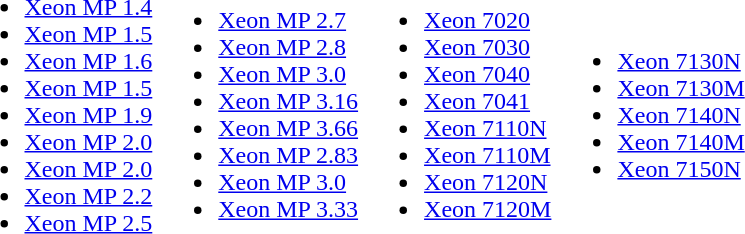<table>
<tr>
<td><br><ul><li><a href='#'>Xeon MP 1.4</a></li><li><a href='#'>Xeon MP 1.5</a></li><li><a href='#'>Xeon MP 1.6</a></li><li><a href='#'>Xeon MP 1.5</a></li><li><a href='#'>Xeon MP 1.9</a></li><li><a href='#'>Xeon MP 2.0</a></li><li><a href='#'>Xeon MP 2.0</a></li><li><a href='#'>Xeon MP 2.2</a></li><li><a href='#'>Xeon MP 2.5</a></li></ul></td>
<td><br><ul><li><a href='#'>Xeon MP 2.7</a></li><li><a href='#'>Xeon MP 2.8</a></li><li><a href='#'>Xeon MP 3.0</a></li><li><a href='#'>Xeon MP 3.16</a></li><li><a href='#'>Xeon MP 3.66</a></li><li><a href='#'>Xeon MP 2.83</a></li><li><a href='#'>Xeon MP 3.0</a></li><li><a href='#'>Xeon MP 3.33</a></li></ul></td>
<td><br><ul><li><a href='#'>Xeon 7020</a></li><li><a href='#'>Xeon 7030</a></li><li><a href='#'>Xeon 7040</a></li><li><a href='#'>Xeon 7041</a></li><li><a href='#'>Xeon 7110N</a></li><li><a href='#'>Xeon 7110M</a></li><li><a href='#'>Xeon 7120N</a></li><li><a href='#'>Xeon 7120M</a></li></ul></td>
<td><br><ul><li><a href='#'>Xeon 7130N</a></li><li><a href='#'>Xeon 7130M</a></li><li><a href='#'>Xeon 7140N</a></li><li><a href='#'>Xeon 7140M</a></li><li><a href='#'>Xeon 7150N</a></li></ul></td>
</tr>
</table>
